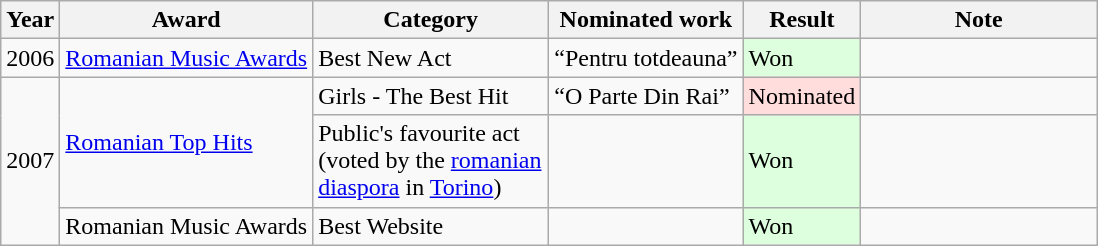<table class="wikitable">
<tr>
<th>Year</th>
<th>Award</th>
<th>Category</th>
<th>Nominated work</th>
<th>Result</th>
<th>Note</th>
</tr>
<tr>
<td rowspan="1">2006</td>
<td rowspan="1"><a href='#'>Romanian Music Awards</a></td>
<td width="150">Best New Act</td>
<td style="150">“Pentru totdeauna”</td>
<td style="background: #ddffdd">Won</td>
<td width="150"></td>
</tr>
<tr>
<td rowspan="3">2007</td>
<td rowspan="2"><a href='#'>Romanian Top Hits</a></td>
<td width="150">Girls - The Best Hit</td>
<td style="150">“O Parte Din Rai”</td>
<td style="background: #ffdddd">Nominated</td>
<td width="150"></td>
</tr>
<tr>
<td width="150">Public's favourite act (voted by the <a href='#'>romanian diaspora</a> in <a href='#'>Torino</a>)</td>
<td style="150"></td>
<td style="background: #ddffdd">Won</td>
<td width="150"></td>
</tr>
<tr>
<td rowspan="1">Romanian Music Awards</td>
<td width="150">Best Website</td>
<td style="150"></td>
<td style="background: #ddffdd">Won</td>
<td width="150"></td>
</tr>
</table>
